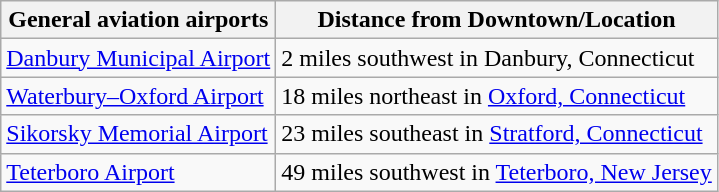<table class="wikitable">
<tr>
<th>General aviation airports</th>
<th>Distance from Downtown/Location</th>
</tr>
<tr>
<td><a href='#'>Danbury Municipal Airport</a></td>
<td>2 miles southwest in Danbury, Connecticut</td>
</tr>
<tr>
<td><a href='#'>Waterbury–Oxford Airport</a></td>
<td>18 miles northeast in <a href='#'>Oxford, Connecticut</a></td>
</tr>
<tr>
<td><a href='#'>Sikorsky Memorial Airport</a></td>
<td>23 miles southeast in <a href='#'>Stratford, Connecticut</a></td>
</tr>
<tr>
<td><a href='#'>Teterboro Airport</a></td>
<td>49 miles southwest in <a href='#'>Teterboro, New Jersey</a></td>
</tr>
</table>
